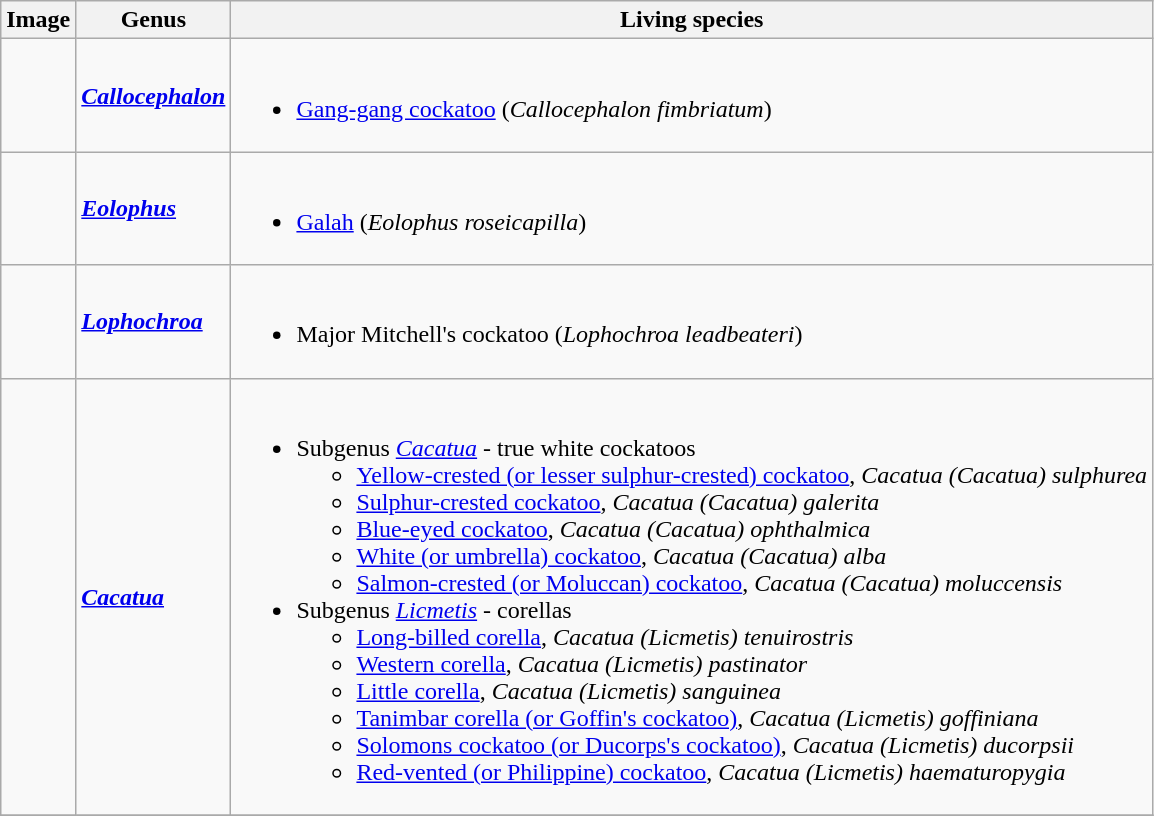<table class="wikitable">
<tr>
<th>Image</th>
<th>Genus</th>
<th>Living species</th>
</tr>
<tr>
<td></td>
<td><strong><em><a href='#'>Callocephalon</a></em></strong> </td>
<td><br><ul><li><a href='#'>Gang-gang cockatoo</a> (<em>Callocephalon fimbriatum</em>)</li></ul></td>
</tr>
<tr>
<td></td>
<td><strong><em><a href='#'>Eolophus</a></em></strong> </td>
<td><br><ul><li><a href='#'>Galah</a> (<em>Eolophus roseicapilla</em>)</li></ul></td>
</tr>
<tr>
<td></td>
<td><strong><em><a href='#'>Lophochroa</a></em></strong> </td>
<td><br><ul><li>Major Mitchell's cockatoo (<em>Lophochroa leadbeateri</em>)</li></ul></td>
</tr>
<tr>
<td></td>
<td><strong><em><a href='#'>Cacatua</a></em></strong> </td>
<td><br><ul><li>Subgenus <em><a href='#'>Cacatua</a></em> - true white cockatoos<ul><li><a href='#'>Yellow-crested (or lesser sulphur-crested) cockatoo</a>, <em>Cacatua (Cacatua) sulphurea</em></li><li><a href='#'>Sulphur-crested cockatoo</a>, <em>Cacatua (Cacatua) galerita</em></li><li><a href='#'>Blue-eyed cockatoo</a>, <em>Cacatua (Cacatua) ophthalmica</em></li><li><a href='#'>White (or umbrella) cockatoo</a>, <em>Cacatua (Cacatua) alba</em></li><li><a href='#'>Salmon-crested (or Moluccan) cockatoo</a>, <em>Cacatua (Cacatua) moluccensis</em></li></ul></li><li>Subgenus <em><a href='#'>Licmetis</a></em> - corellas<ul><li><a href='#'>Long-billed corella</a>, <em>Cacatua (Licmetis) tenuirostris</em></li><li><a href='#'>Western corella</a>, <em>Cacatua (Licmetis) pastinator</em></li><li><a href='#'>Little corella</a>, <em>Cacatua (Licmetis) sanguinea</em></li><li><a href='#'>Tanimbar corella (or Goffin's cockatoo)</a>, <em>Cacatua (Licmetis) goffiniana</em></li><li><a href='#'>Solomons cockatoo (or Ducorps's cockatoo)</a>, <em>Cacatua (Licmetis) ducorpsii</em></li><li><a href='#'>Red-vented (or Philippine) cockatoo</a>, <em>Cacatua (Licmetis) haematuropygia</em></li></ul></li></ul></td>
</tr>
<tr>
</tr>
</table>
